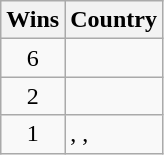<table class="wikitable">
<tr>
<th>Wins</th>
<th>Country</th>
</tr>
<tr>
<td align=center>6</td>
<td></td>
</tr>
<tr>
<td align=center>2</td>
<td></td>
</tr>
<tr>
<td align=center>1</td>
<td>, , </td>
</tr>
</table>
